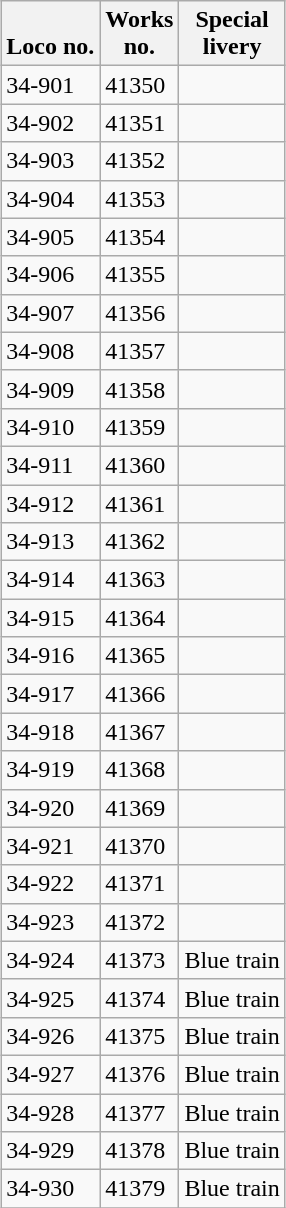<table class="wikitable collapsible collapsed sortable" style="margin:0.5em auto; font-size:100%;">
<tr>
<th><br>Loco no.</th>
<th>Works<br>no.</th>
<th>Special<br>livery</th>
</tr>
<tr>
<td>34-901</td>
<td>41350</td>
<td></td>
</tr>
<tr>
<td>34-902</td>
<td>41351</td>
<td></td>
</tr>
<tr>
<td>34-903</td>
<td>41352</td>
<td></td>
</tr>
<tr>
<td>34-904</td>
<td>41353</td>
<td></td>
</tr>
<tr>
<td>34-905</td>
<td>41354</td>
<td></td>
</tr>
<tr>
<td>34-906</td>
<td>41355</td>
<td></td>
</tr>
<tr>
<td>34-907</td>
<td>41356</td>
<td></td>
</tr>
<tr>
<td>34-908</td>
<td>41357</td>
<td></td>
</tr>
<tr>
<td>34-909</td>
<td>41358</td>
<td></td>
</tr>
<tr>
<td>34-910</td>
<td>41359</td>
<td></td>
</tr>
<tr>
<td>34-911</td>
<td>41360</td>
<td></td>
</tr>
<tr>
<td>34-912</td>
<td>41361</td>
<td></td>
</tr>
<tr>
<td>34-913</td>
<td>41362</td>
<td></td>
</tr>
<tr>
<td>34-914</td>
<td>41363</td>
<td></td>
</tr>
<tr>
<td>34-915</td>
<td>41364</td>
<td></td>
</tr>
<tr>
<td>34-916</td>
<td>41365</td>
<td></td>
</tr>
<tr>
<td>34-917</td>
<td>41366</td>
<td></td>
</tr>
<tr>
<td>34-918</td>
<td>41367</td>
<td></td>
</tr>
<tr>
<td>34-919</td>
<td>41368</td>
<td></td>
</tr>
<tr>
<td>34-920</td>
<td>41369</td>
<td></td>
</tr>
<tr>
<td>34-921</td>
<td>41370</td>
<td></td>
</tr>
<tr>
<td>34-922</td>
<td>41371</td>
<td></td>
</tr>
<tr>
<td>34-923</td>
<td>41372</td>
<td></td>
</tr>
<tr>
<td>34-924</td>
<td>41373</td>
<td>Blue train</td>
</tr>
<tr>
<td>34-925</td>
<td>41374</td>
<td>Blue train</td>
</tr>
<tr>
<td>34-926</td>
<td>41375</td>
<td>Blue train</td>
</tr>
<tr>
<td>34-927</td>
<td>41376</td>
<td>Blue train</td>
</tr>
<tr>
<td>34-928</td>
<td>41377</td>
<td>Blue train</td>
</tr>
<tr>
<td>34-929</td>
<td>41378</td>
<td>Blue train</td>
</tr>
<tr>
<td>34-930</td>
<td>41379</td>
<td>Blue train</td>
</tr>
<tr>
</tr>
</table>
